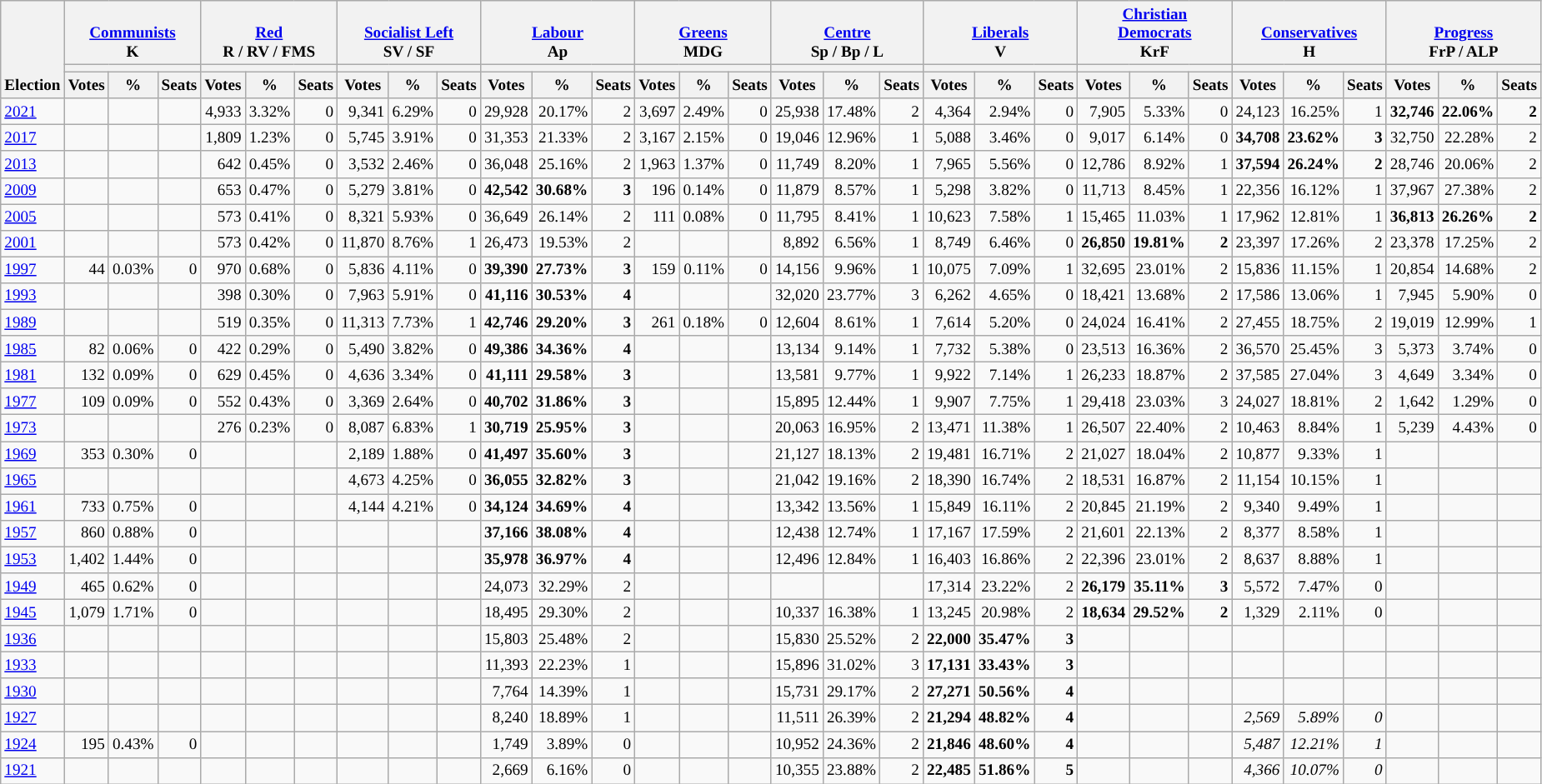<table class="wikitable" border="1" style="font-size:80%; text-align:right;">
<tr>
<th style="text-align:left;" valign=bottom rowspan=3>Election</th>
<th valign=bottom colspan=3><a href='#'>Communists</a><br>K</th>
<th valign=bottom colspan=3><a href='#'>Red</a><br>R / RV / FMS</th>
<th valign=bottom colspan=3><a href='#'>Socialist Left</a><br>SV / SF</th>
<th valign=bottom colspan=3><a href='#'>Labour</a><br>Ap</th>
<th valign=bottom colspan=3><a href='#'>Greens</a><br>MDG</th>
<th valign=bottom colspan=3><a href='#'>Centre</a><br>Sp / Bp / L</th>
<th valign=bottom colspan=3><a href='#'>Liberals</a><br>V</th>
<th valign=bottom colspan=3><a href='#'>Christian<br>Democrats</a><br>KrF</th>
<th valign=bottom colspan=3><a href='#'>Conservatives</a><br>H</th>
<th valign=bottom colspan=3><a href='#'>Progress</a><br>FrP / ALP</th>
</tr>
<tr>
<th colspan=3 style="background:"></th>
<th colspan=3 style="background:"></th>
<th colspan=3 style="background:"></th>
<th colspan=3 style="background:"></th>
<th colspan=3 style="background:"></th>
<th colspan=3 style="background:"></th>
<th colspan=3 style="background:"></th>
<th colspan=3 style="background:"></th>
<th colspan=3 style="background:"></th>
<th colspan=3 style="background:"></th>
</tr>
<tr>
<th>Votes</th>
<th>%</th>
<th>Seats</th>
<th>Votes</th>
<th>%</th>
<th>Seats</th>
<th>Votes</th>
<th>%</th>
<th>Seats</th>
<th>Votes</th>
<th>%</th>
<th>Seats</th>
<th>Votes</th>
<th>%</th>
<th>Seats</th>
<th>Votes</th>
<th>%</th>
<th>Seats</th>
<th>Votes</th>
<th>%</th>
<th>Seats</th>
<th>Votes</th>
<th>%</th>
<th>Seats</th>
<th>Votes</th>
<th>%</th>
<th>Seats</th>
<th>Votes</th>
<th>%</th>
<th>Seats</th>
</tr>
<tr>
<td align=left><a href='#'>2021</a></td>
<td></td>
<td></td>
<td></td>
<td>4,933</td>
<td>3.32%</td>
<td>0</td>
<td>9,341</td>
<td>6.29%</td>
<td>0</td>
<td>29,928</td>
<td>20.17%</td>
<td>2</td>
<td>3,697</td>
<td>2.49%</td>
<td>0</td>
<td>25,938</td>
<td>17.48%</td>
<td>2</td>
<td>4,364</td>
<td>2.94%</td>
<td>0</td>
<td>7,905</td>
<td>5.33%</td>
<td>0</td>
<td>24,123</td>
<td>16.25%</td>
<td>1</td>
<td><strong>32,746</strong></td>
<td><strong>22.06%</strong></td>
<td><strong>2</strong></td>
</tr>
<tr>
<td align=left><a href='#'>2017</a></td>
<td></td>
<td></td>
<td></td>
<td>1,809</td>
<td>1.23%</td>
<td>0</td>
<td>5,745</td>
<td>3.91%</td>
<td>0</td>
<td>31,353</td>
<td>21.33%</td>
<td>2</td>
<td>3,167</td>
<td>2.15%</td>
<td>0</td>
<td>19,046</td>
<td>12.96%</td>
<td>1</td>
<td>5,088</td>
<td>3.46%</td>
<td>0</td>
<td>9,017</td>
<td>6.14%</td>
<td>0</td>
<td><strong>34,708</strong></td>
<td><strong>23.62%</strong></td>
<td><strong>3</strong></td>
<td>32,750</td>
<td>22.28%</td>
<td>2</td>
</tr>
<tr>
<td align=left><a href='#'>2013</a></td>
<td></td>
<td></td>
<td></td>
<td>642</td>
<td>0.45%</td>
<td>0</td>
<td>3,532</td>
<td>2.46%</td>
<td>0</td>
<td>36,048</td>
<td>25.16%</td>
<td>2</td>
<td>1,963</td>
<td>1.37%</td>
<td>0</td>
<td>11,749</td>
<td>8.20%</td>
<td>1</td>
<td>7,965</td>
<td>5.56%</td>
<td>0</td>
<td>12,786</td>
<td>8.92%</td>
<td>1</td>
<td><strong>37,594</strong></td>
<td><strong>26.24%</strong></td>
<td><strong>2</strong></td>
<td>28,746</td>
<td>20.06%</td>
<td>2</td>
</tr>
<tr>
<td align=left><a href='#'>2009</a></td>
<td></td>
<td></td>
<td></td>
<td>653</td>
<td>0.47%</td>
<td>0</td>
<td>5,279</td>
<td>3.81%</td>
<td>0</td>
<td><strong>42,542</strong></td>
<td><strong>30.68%</strong></td>
<td><strong>3</strong></td>
<td>196</td>
<td>0.14%</td>
<td>0</td>
<td>11,879</td>
<td>8.57%</td>
<td>1</td>
<td>5,298</td>
<td>3.82%</td>
<td>0</td>
<td>11,713</td>
<td>8.45%</td>
<td>1</td>
<td>22,356</td>
<td>16.12%</td>
<td>1</td>
<td>37,967</td>
<td>27.38%</td>
<td>2</td>
</tr>
<tr>
<td align=left><a href='#'>2005</a></td>
<td></td>
<td></td>
<td></td>
<td>573</td>
<td>0.41%</td>
<td>0</td>
<td>8,321</td>
<td>5.93%</td>
<td>0</td>
<td>36,649</td>
<td>26.14%</td>
<td>2</td>
<td>111</td>
<td>0.08%</td>
<td>0</td>
<td>11,795</td>
<td>8.41%</td>
<td>1</td>
<td>10,623</td>
<td>7.58%</td>
<td>1</td>
<td>15,465</td>
<td>11.03%</td>
<td>1</td>
<td>17,962</td>
<td>12.81%</td>
<td>1</td>
<td><strong>36,813</strong></td>
<td><strong>26.26%</strong></td>
<td><strong>2</strong></td>
</tr>
<tr>
<td align=left><a href='#'>2001</a></td>
<td></td>
<td></td>
<td></td>
<td>573</td>
<td>0.42%</td>
<td>0</td>
<td>11,870</td>
<td>8.76%</td>
<td>1</td>
<td>26,473</td>
<td>19.53%</td>
<td>2</td>
<td></td>
<td></td>
<td></td>
<td>8,892</td>
<td>6.56%</td>
<td>1</td>
<td>8,749</td>
<td>6.46%</td>
<td>0</td>
<td><strong>26,850</strong></td>
<td><strong>19.81%</strong></td>
<td><strong>2</strong></td>
<td>23,397</td>
<td>17.26%</td>
<td>2</td>
<td>23,378</td>
<td>17.25%</td>
<td>2</td>
</tr>
<tr>
<td align=left><a href='#'>1997</a></td>
<td>44</td>
<td>0.03%</td>
<td>0</td>
<td>970</td>
<td>0.68%</td>
<td>0</td>
<td>5,836</td>
<td>4.11%</td>
<td>0</td>
<td><strong>39,390</strong></td>
<td><strong>27.73%</strong></td>
<td><strong>3</strong></td>
<td>159</td>
<td>0.11%</td>
<td>0</td>
<td>14,156</td>
<td>9.96%</td>
<td>1</td>
<td>10,075</td>
<td>7.09%</td>
<td>1</td>
<td>32,695</td>
<td>23.01%</td>
<td>2</td>
<td>15,836</td>
<td>11.15%</td>
<td>1</td>
<td>20,854</td>
<td>14.68%</td>
<td>2</td>
</tr>
<tr>
<td align=left><a href='#'>1993</a></td>
<td></td>
<td></td>
<td></td>
<td>398</td>
<td>0.30%</td>
<td>0</td>
<td>7,963</td>
<td>5.91%</td>
<td>0</td>
<td><strong>41,116</strong></td>
<td><strong>30.53%</strong></td>
<td><strong>4</strong></td>
<td></td>
<td></td>
<td></td>
<td>32,020</td>
<td>23.77%</td>
<td>3</td>
<td>6,262</td>
<td>4.65%</td>
<td>0</td>
<td>18,421</td>
<td>13.68%</td>
<td>2</td>
<td>17,586</td>
<td>13.06%</td>
<td>1</td>
<td>7,945</td>
<td>5.90%</td>
<td>0</td>
</tr>
<tr>
<td align=left><a href='#'>1989</a></td>
<td></td>
<td></td>
<td></td>
<td>519</td>
<td>0.35%</td>
<td>0</td>
<td>11,313</td>
<td>7.73%</td>
<td>1</td>
<td><strong>42,746</strong></td>
<td><strong>29.20%</strong></td>
<td><strong>3</strong></td>
<td>261</td>
<td>0.18%</td>
<td>0</td>
<td>12,604</td>
<td>8.61%</td>
<td>1</td>
<td>7,614</td>
<td>5.20%</td>
<td>0</td>
<td>24,024</td>
<td>16.41%</td>
<td>2</td>
<td>27,455</td>
<td>18.75%</td>
<td>2</td>
<td>19,019</td>
<td>12.99%</td>
<td>1</td>
</tr>
<tr>
<td align=left><a href='#'>1985</a></td>
<td>82</td>
<td>0.06%</td>
<td>0</td>
<td>422</td>
<td>0.29%</td>
<td>0</td>
<td>5,490</td>
<td>3.82%</td>
<td>0</td>
<td><strong>49,386</strong></td>
<td><strong>34.36%</strong></td>
<td><strong>4</strong></td>
<td></td>
<td></td>
<td></td>
<td>13,134</td>
<td>9.14%</td>
<td>1</td>
<td>7,732</td>
<td>5.38%</td>
<td>0</td>
<td>23,513</td>
<td>16.36%</td>
<td>2</td>
<td>36,570</td>
<td>25.45%</td>
<td>3</td>
<td>5,373</td>
<td>3.74%</td>
<td>0</td>
</tr>
<tr>
<td align=left><a href='#'>1981</a></td>
<td>132</td>
<td>0.09%</td>
<td>0</td>
<td>629</td>
<td>0.45%</td>
<td>0</td>
<td>4,636</td>
<td>3.34%</td>
<td>0</td>
<td><strong>41,111</strong></td>
<td><strong>29.58%</strong></td>
<td><strong>3</strong></td>
<td></td>
<td></td>
<td></td>
<td>13,581</td>
<td>9.77%</td>
<td>1</td>
<td>9,922</td>
<td>7.14%</td>
<td>1</td>
<td>26,233</td>
<td>18.87%</td>
<td>2</td>
<td>37,585</td>
<td>27.04%</td>
<td>3</td>
<td>4,649</td>
<td>3.34%</td>
<td>0</td>
</tr>
<tr>
<td align=left><a href='#'>1977</a></td>
<td>109</td>
<td>0.09%</td>
<td>0</td>
<td>552</td>
<td>0.43%</td>
<td>0</td>
<td>3,369</td>
<td>2.64%</td>
<td>0</td>
<td><strong>40,702</strong></td>
<td><strong>31.86%</strong></td>
<td><strong>3</strong></td>
<td></td>
<td></td>
<td></td>
<td>15,895</td>
<td>12.44%</td>
<td>1</td>
<td>9,907</td>
<td>7.75%</td>
<td>1</td>
<td>29,418</td>
<td>23.03%</td>
<td>3</td>
<td>24,027</td>
<td>18.81%</td>
<td>2</td>
<td>1,642</td>
<td>1.29%</td>
<td>0</td>
</tr>
<tr>
<td align=left><a href='#'>1973</a></td>
<td></td>
<td></td>
<td></td>
<td>276</td>
<td>0.23%</td>
<td>0</td>
<td>8,087</td>
<td>6.83%</td>
<td>1</td>
<td><strong>30,719</strong></td>
<td><strong>25.95%</strong></td>
<td><strong>3</strong></td>
<td></td>
<td></td>
<td></td>
<td>20,063</td>
<td>16.95%</td>
<td>2</td>
<td>13,471</td>
<td>11.38%</td>
<td>1</td>
<td>26,507</td>
<td>22.40%</td>
<td>2</td>
<td>10,463</td>
<td>8.84%</td>
<td>1</td>
<td>5,239</td>
<td>4.43%</td>
<td>0</td>
</tr>
<tr>
<td align=left><a href='#'>1969</a></td>
<td>353</td>
<td>0.30%</td>
<td>0</td>
<td></td>
<td></td>
<td></td>
<td>2,189</td>
<td>1.88%</td>
<td>0</td>
<td><strong>41,497</strong></td>
<td><strong>35.60%</strong></td>
<td><strong>3</strong></td>
<td></td>
<td></td>
<td></td>
<td>21,127</td>
<td>18.13%</td>
<td>2</td>
<td>19,481</td>
<td>16.71%</td>
<td>2</td>
<td>21,027</td>
<td>18.04%</td>
<td>2</td>
<td>10,877</td>
<td>9.33%</td>
<td>1</td>
<td></td>
<td></td>
<td></td>
</tr>
<tr>
<td align=left><a href='#'>1965</a></td>
<td></td>
<td></td>
<td></td>
<td></td>
<td></td>
<td></td>
<td>4,673</td>
<td>4.25%</td>
<td>0</td>
<td><strong>36,055</strong></td>
<td><strong>32.82%</strong></td>
<td><strong>3</strong></td>
<td></td>
<td></td>
<td></td>
<td>21,042</td>
<td>19.16%</td>
<td>2</td>
<td>18,390</td>
<td>16.74%</td>
<td>2</td>
<td>18,531</td>
<td>16.87%</td>
<td>2</td>
<td>11,154</td>
<td>10.15%</td>
<td>1</td>
<td></td>
<td></td>
<td></td>
</tr>
<tr>
<td align=left><a href='#'>1961</a></td>
<td>733</td>
<td>0.75%</td>
<td>0</td>
<td></td>
<td></td>
<td></td>
<td>4,144</td>
<td>4.21%</td>
<td>0</td>
<td><strong>34,124</strong></td>
<td><strong>34.69%</strong></td>
<td><strong>4</strong></td>
<td></td>
<td></td>
<td></td>
<td>13,342</td>
<td>13.56%</td>
<td>1</td>
<td>15,849</td>
<td>16.11%</td>
<td>2</td>
<td>20,845</td>
<td>21.19%</td>
<td>2</td>
<td>9,340</td>
<td>9.49%</td>
<td>1</td>
<td></td>
<td></td>
<td></td>
</tr>
<tr>
<td align=left><a href='#'>1957</a></td>
<td>860</td>
<td>0.88%</td>
<td>0</td>
<td></td>
<td></td>
<td></td>
<td></td>
<td></td>
<td></td>
<td><strong>37,166</strong></td>
<td><strong>38.08%</strong></td>
<td><strong>4</strong></td>
<td></td>
<td></td>
<td></td>
<td>12,438</td>
<td>12.74%</td>
<td>1</td>
<td>17,167</td>
<td>17.59%</td>
<td>2</td>
<td>21,601</td>
<td>22.13%</td>
<td>2</td>
<td>8,377</td>
<td>8.58%</td>
<td>1</td>
<td></td>
<td></td>
<td></td>
</tr>
<tr>
<td align=left><a href='#'>1953</a></td>
<td>1,402</td>
<td>1.44%</td>
<td>0</td>
<td></td>
<td></td>
<td></td>
<td></td>
<td></td>
<td></td>
<td><strong>35,978</strong></td>
<td><strong>36.97%</strong></td>
<td><strong>4</strong></td>
<td></td>
<td></td>
<td></td>
<td>12,496</td>
<td>12.84%</td>
<td>1</td>
<td>16,403</td>
<td>16.86%</td>
<td>2</td>
<td>22,396</td>
<td>23.01%</td>
<td>2</td>
<td>8,637</td>
<td>8.88%</td>
<td>1</td>
<td></td>
<td></td>
<td></td>
</tr>
<tr>
<td align=left><a href='#'>1949</a></td>
<td>465</td>
<td>0.62%</td>
<td>0</td>
<td></td>
<td></td>
<td></td>
<td></td>
<td></td>
<td></td>
<td>24,073</td>
<td>32.29%</td>
<td>2</td>
<td></td>
<td></td>
<td></td>
<td></td>
<td></td>
<td></td>
<td>17,314</td>
<td>23.22%</td>
<td>2</td>
<td><strong>26,179</strong></td>
<td><strong>35.11%</strong></td>
<td><strong>3</strong></td>
<td>5,572</td>
<td>7.47%</td>
<td>0</td>
<td></td>
<td></td>
<td></td>
</tr>
<tr>
<td align=left><a href='#'>1945</a></td>
<td>1,079</td>
<td>1.71%</td>
<td>0</td>
<td></td>
<td></td>
<td></td>
<td></td>
<td></td>
<td></td>
<td>18,495</td>
<td>29.30%</td>
<td>2</td>
<td></td>
<td></td>
<td></td>
<td>10,337</td>
<td>16.38%</td>
<td>1</td>
<td>13,245</td>
<td>20.98%</td>
<td>2</td>
<td><strong>18,634</strong></td>
<td><strong>29.52%</strong></td>
<td><strong>2</strong></td>
<td>1,329</td>
<td>2.11%</td>
<td>0</td>
<td></td>
<td></td>
<td></td>
</tr>
<tr>
<td align=left><a href='#'>1936</a></td>
<td></td>
<td></td>
<td></td>
<td></td>
<td></td>
<td></td>
<td></td>
<td></td>
<td></td>
<td>15,803</td>
<td>25.48%</td>
<td>2</td>
<td></td>
<td></td>
<td></td>
<td>15,830</td>
<td>25.52%</td>
<td>2</td>
<td><strong>22,000</strong></td>
<td><strong>35.47%</strong></td>
<td><strong>3</strong></td>
<td></td>
<td></td>
<td></td>
<td></td>
<td></td>
<td></td>
<td></td>
<td></td>
<td></td>
</tr>
<tr>
<td align=left><a href='#'>1933</a></td>
<td></td>
<td></td>
<td></td>
<td></td>
<td></td>
<td></td>
<td></td>
<td></td>
<td></td>
<td>11,393</td>
<td>22.23%</td>
<td>1</td>
<td></td>
<td></td>
<td></td>
<td>15,896</td>
<td>31.02%</td>
<td>3</td>
<td><strong>17,131</strong></td>
<td><strong>33.43%</strong></td>
<td><strong>3</strong></td>
<td></td>
<td></td>
<td></td>
<td></td>
<td></td>
<td></td>
<td></td>
<td></td>
<td></td>
</tr>
<tr>
<td align=left><a href='#'>1930</a></td>
<td></td>
<td></td>
<td></td>
<td></td>
<td></td>
<td></td>
<td></td>
<td></td>
<td></td>
<td>7,764</td>
<td>14.39%</td>
<td>1</td>
<td></td>
<td></td>
<td></td>
<td>15,731</td>
<td>29.17%</td>
<td>2</td>
<td><strong>27,271</strong></td>
<td><strong>50.56%</strong></td>
<td><strong>4</strong></td>
<td></td>
<td></td>
<td></td>
<td></td>
<td></td>
<td></td>
<td></td>
<td></td>
<td></td>
</tr>
<tr>
<td align=left><a href='#'>1927</a></td>
<td></td>
<td></td>
<td></td>
<td></td>
<td></td>
<td></td>
<td></td>
<td></td>
<td></td>
<td>8,240</td>
<td>18.89%</td>
<td>1</td>
<td></td>
<td></td>
<td></td>
<td>11,511</td>
<td>26.39%</td>
<td>2</td>
<td><strong>21,294</strong></td>
<td><strong>48.82%</strong></td>
<td><strong>4</strong></td>
<td></td>
<td></td>
<td></td>
<td><em>2,569</em></td>
<td><em>5.89%</em></td>
<td><em>0</em></td>
<td></td>
<td></td>
<td></td>
</tr>
<tr>
<td align=left><a href='#'>1924</a></td>
<td>195</td>
<td>0.43%</td>
<td>0</td>
<td></td>
<td></td>
<td></td>
<td></td>
<td></td>
<td></td>
<td>1,749</td>
<td>3.89%</td>
<td>0</td>
<td></td>
<td></td>
<td></td>
<td>10,952</td>
<td>24.36%</td>
<td>2</td>
<td><strong>21,846</strong></td>
<td><strong>48.60%</strong></td>
<td><strong>4</strong></td>
<td></td>
<td></td>
<td></td>
<td><em>5,487</em></td>
<td><em>12.21%</em></td>
<td><em>1</em></td>
<td></td>
<td></td>
<td></td>
</tr>
<tr>
<td align=left><a href='#'>1921</a></td>
<td></td>
<td></td>
<td></td>
<td></td>
<td></td>
<td></td>
<td></td>
<td></td>
<td></td>
<td>2,669</td>
<td>6.16%</td>
<td>0</td>
<td></td>
<td></td>
<td></td>
<td>10,355</td>
<td>23.88%</td>
<td>2</td>
<td><strong>22,485</strong></td>
<td><strong>51.86%</strong></td>
<td><strong>5</strong></td>
<td></td>
<td></td>
<td></td>
<td><em>4,366</em></td>
<td><em>10.07%</em></td>
<td><em>0</em></td>
<td></td>
<td></td>
<td></td>
</tr>
</table>
